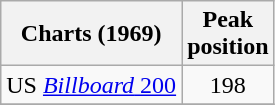<table class="wikitable sortable">
<tr>
<th scope="col">Charts (1969)</th>
<th scope="col">Peak<br>position</th>
</tr>
<tr>
<td>US <a href='#'><em>Billboard</em> 200</a></td>
<td style="text-align:center;">198</td>
</tr>
<tr>
</tr>
</table>
